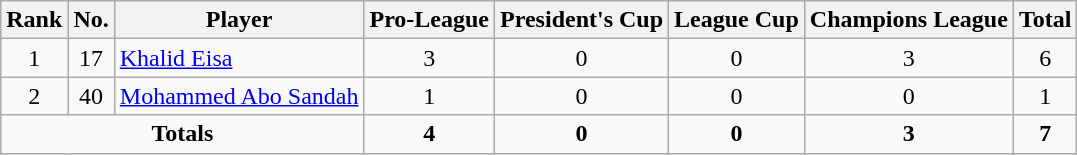<table class="wikitable" style="text-align:center">
<tr>
<th>Rank</th>
<th>No.</th>
<th>Player</th>
<th>Pro-League</th>
<th>President's Cup</th>
<th>League Cup</th>
<th>Champions League</th>
<th>Total</th>
</tr>
<tr>
<td align=center>1</td>
<td align=center>17</td>
<td align=left> <a href='#'>Khalid Eisa</a></td>
<td rowspan=1 align="center">3</td>
<td rowspan=1 align="center">0</td>
<td rowspan=1 align="center">0</td>
<td rowspan=1 align="center">3</td>
<td rowspan=1 align="center">6</td>
</tr>
<tr>
<td align=center>2</td>
<td align=center>40</td>
<td align=left> <a href='#'>Mohammed Abo Sandah</a></td>
<td rowspan=1 align="center">1</td>
<td rowspan=1 align="center">0</td>
<td rowspan=1 align="center">0</td>
<td rowspan=1 align="center">0</td>
<td rowspan=1 align="center">1</td>
</tr>
<tr class="sortbottom">
<td colspan="3"><strong>Totals</strong></td>
<td><strong>4</strong></td>
<td><strong>0</strong></td>
<td><strong>0</strong></td>
<td><strong>3</strong></td>
<td><strong>7</strong></td>
</tr>
</table>
